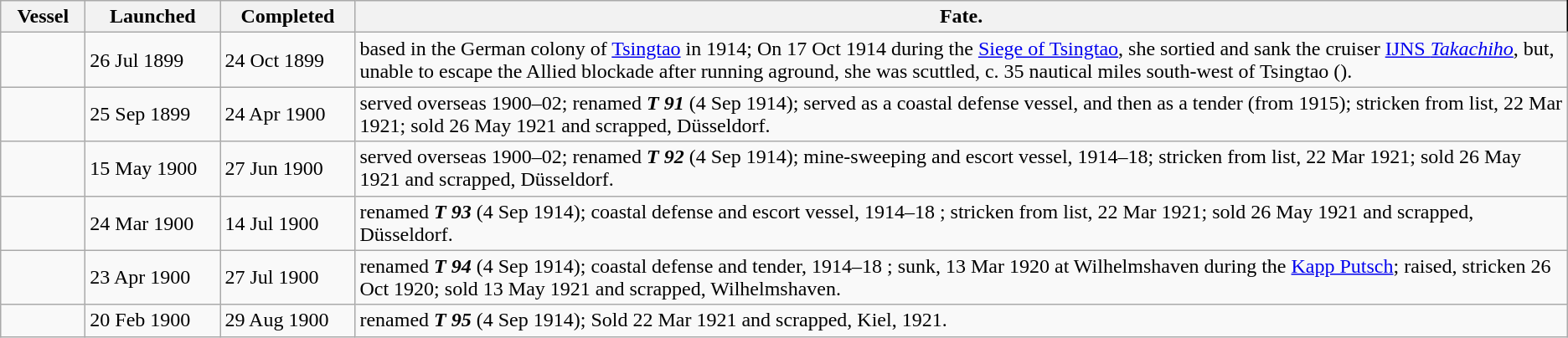<table class="wikitable">
<tr>
<th width="60px">Vessel</th>
<th width="100px">Launched</th>
<th width="100px">Completed</th>
<th style="border-right:1px solid black;">Fate.</th>
</tr>
<tr>
<td></td>
<td>26 Jul 1899</td>
<td>24 Oct 1899</td>
<td>based in the German colony of <a href='#'>Tsingtao</a> in 1914; On 17 Oct 1914 during the <a href='#'>Siege of Tsingtao</a>, she sortied and sank the cruiser <a href='#'>IJNS <em>Takachiho</em></a>, but, unable to escape the Allied blockade after running aground, she was scuttled, c. 35 nautical miles south-west of Tsingtao ().</td>
</tr>
<tr>
<td></td>
<td>25 Sep 1899</td>
<td>24 Apr 1900</td>
<td>served overseas 1900–02; renamed <strong><em>T 91</em></strong> (4 Sep 1914); served as a coastal defense vessel, and then as a tender (from 1915); stricken from list, 22 Mar 1921; sold 26 May 1921 and scrapped, Düsseldorf.</td>
</tr>
<tr>
<td></td>
<td>15 May 1900</td>
<td>27 Jun 1900</td>
<td>served overseas 1900–02; renamed <strong><em>T 92</em></strong> (4 Sep 1914); mine-sweeping and escort vessel, 1914–18; stricken from list, 22 Mar 1921; sold 26 May 1921 and scrapped, Düsseldorf.</td>
</tr>
<tr>
<td></td>
<td>24 Mar 1900</td>
<td>14 Jul 1900</td>
<td>renamed <strong><em>T 93</em></strong> (4 Sep 1914); coastal defense and escort vessel, 1914–18 ; stricken from list, 22 Mar 1921; sold 26 May 1921 and scrapped, Düsseldorf.</td>
</tr>
<tr>
<td></td>
<td>23 Apr 1900</td>
<td>27 Jul 1900</td>
<td>renamed <strong><em>T 94</em></strong> (4 Sep 1914); coastal defense and tender, 1914–18 ; sunk, 13 Mar 1920 at Wilhelmshaven during the <a href='#'>Kapp Putsch</a>; raised, stricken 26 Oct 1920; sold 13 May 1921 and scrapped, Wilhelmshaven.</td>
</tr>
<tr>
<td></td>
<td>20 Feb 1900</td>
<td>29 Aug 1900</td>
<td>renamed <strong><em>T 95</em></strong> (4 Sep 1914); Sold 22 Mar 1921 and scrapped, Kiel, 1921.</td>
</tr>
</table>
